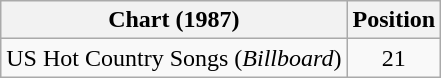<table class="wikitable">
<tr>
<th>Chart (1987)</th>
<th>Position</th>
</tr>
<tr>
<td>US Hot Country Songs (<em>Billboard</em>)</td>
<td align="center">21</td>
</tr>
</table>
